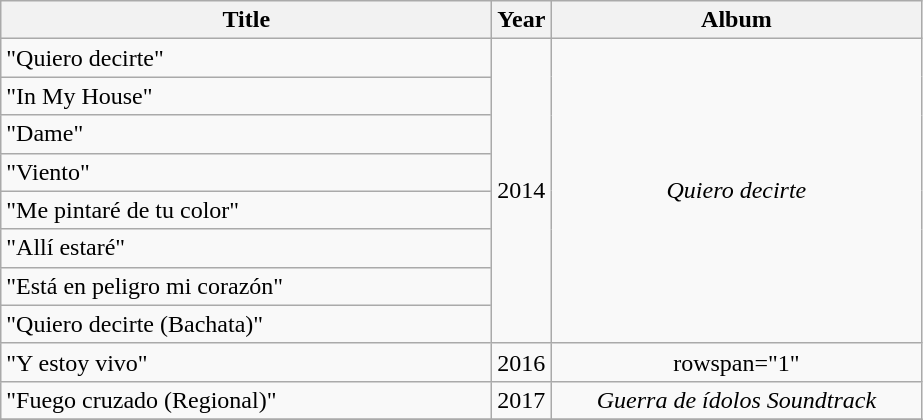<table class="wikitable" style="text-align:center;" border="1">
<tr>
<th scope="col" rowspan="1" style="width:20em;">Title</th>
<th scope="col" rowspan="1" style="width:2em;">Year</th>
<th scope="col" rowspan="1" style="width:15em;">Album</th>
</tr>
<tr>
<td align="left">"Quiero decirte"</td>
<td rowspan="8">2014</td>
<td rowspan="8"><em>Quiero decirte</em></td>
</tr>
<tr>
<td align="left">"In My House"</td>
</tr>
<tr>
<td align="left">"Dame"</td>
</tr>
<tr>
<td align="left">"Viento"</td>
</tr>
<tr>
<td align="left">"Me pintaré de tu color"</td>
</tr>
<tr>
<td align="left">"Allí estaré" <br></td>
</tr>
<tr>
<td align="left">"Está en peligro mi corazón"</td>
</tr>
<tr>
<td align="left">"Quiero decirte (Bachata)"</td>
</tr>
<tr>
<td align="left">"Y estoy vivo"<br></td>
<td rowspan="1">2016</td>
<td>rowspan="1"  </td>
</tr>
<tr>
<td align="left">"Fuego cruzado (Regional)"</td>
<td rowspan="1">2017</td>
<td rowspan="1"><em>Guerra de ídolos Soundtrack</em></td>
</tr>
<tr>
</tr>
</table>
